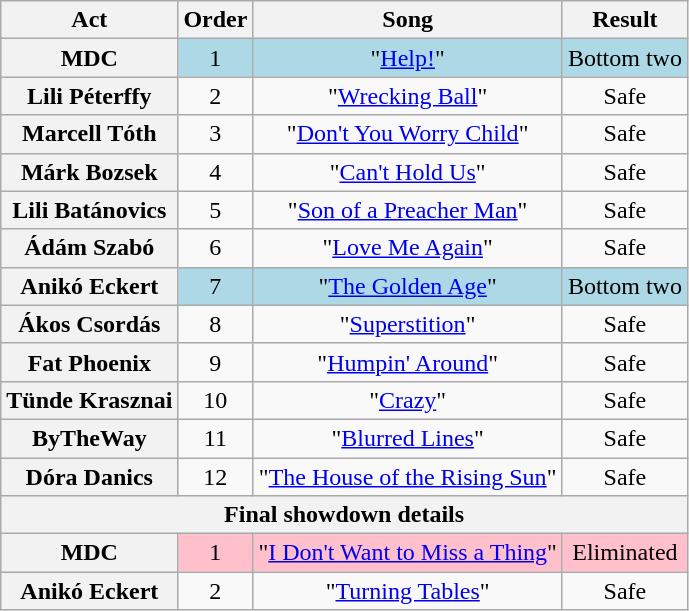<table class="wikitable" style="text-align:center;">
<tr>
<th scope="col">Act</th>
<th scope="col">Order</th>
<th scope="col">Song</th>
<th scope="col">Result</th>
</tr>
<tr bgcolor="lightblue">
<th scope="row">MDC</th>
<td>1</td>
<td>"<a href='#'>Help!</a>"</td>
<td>Bottom two</td>
</tr>
<tr>
<th scope="row">Lili Péterffy</th>
<td>2</td>
<td>"<a href='#'>Wrecking Ball</a>"</td>
<td>Safe</td>
</tr>
<tr>
<th scope="row">Marcell Tóth</th>
<td>3</td>
<td>"<a href='#'>Don't You Worry Child</a>"</td>
<td>Safe</td>
</tr>
<tr>
<th scope="row">Márk Bozsek</th>
<td>4</td>
<td>"<a href='#'>Can't Hold Us</a>"</td>
<td>Safe</td>
</tr>
<tr>
<th scope="row">Lili Batánovics</th>
<td>5</td>
<td>"<a href='#'>Son of a Preacher Man</a>"</td>
<td>Safe</td>
</tr>
<tr>
<th scope="row">Ádám Szabó</th>
<td>6</td>
<td>"<a href='#'>Love Me Again</a>"</td>
<td>Safe</td>
</tr>
<tr bgcolor="lightblue">
<th scope="row">Anikó Eckert</th>
<td>7</td>
<td>"<a href='#'>The Golden Age</a>"</td>
<td>Bottom two</td>
</tr>
<tr>
<th scope="row">Ákos Csordás</th>
<td>8</td>
<td>"<a href='#'>Superstition</a>"</td>
<td>Safe</td>
</tr>
<tr>
<th scope="row">Fat Phoenix</th>
<td>9</td>
<td>"<a href='#'>Humpin' Around</a>"</td>
<td>Safe</td>
</tr>
<tr>
<th scope="row">Tünde Krasznai</th>
<td>10</td>
<td>"<a href='#'>Crazy</a>"</td>
<td>Safe</td>
</tr>
<tr>
<th scope="row">ByTheWay</th>
<td>11</td>
<td>"<a href='#'>Blurred Lines</a>"</td>
<td>Safe</td>
</tr>
<tr>
<th scope="row">Dóra Danics</th>
<td>12</td>
<td>"<a href='#'>The House of the Rising Sun</a>"</td>
<td>Safe</td>
</tr>
<tr>
<th scope="col" colspan="6">Final showdown details</th>
</tr>
<tr bgcolor="pink">
<th scope="row">MDC</th>
<td>1</td>
<td>"<a href='#'>I Don't Want to Miss a Thing</a>"</td>
<td>Eliminated</td>
</tr>
<tr>
<th scope="row">Anikó Eckert</th>
<td>2</td>
<td>"<a href='#'>Turning Tables</a>"</td>
<td>Safe</td>
</tr>
</table>
